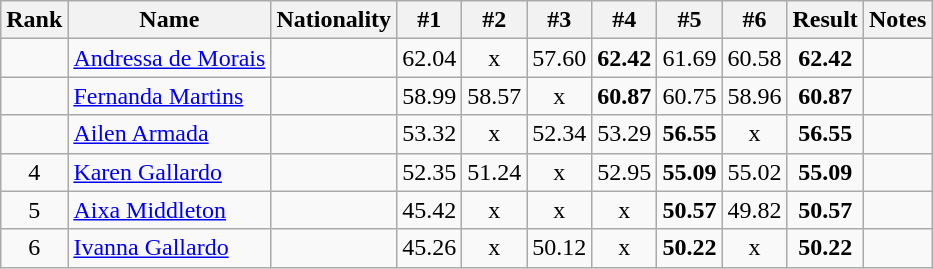<table class="wikitable sortable" style="text-align:center">
<tr>
<th>Rank</th>
<th>Name</th>
<th>Nationality</th>
<th>#1</th>
<th>#2</th>
<th>#3</th>
<th>#4</th>
<th>#5</th>
<th>#6</th>
<th>Result</th>
<th>Notes</th>
</tr>
<tr>
<td></td>
<td align=left><a href='#'>Andressa de Morais</a></td>
<td align=left></td>
<td>62.04</td>
<td>x</td>
<td>57.60</td>
<td><strong>62.42</strong></td>
<td>61.69</td>
<td>60.58</td>
<td><strong>62.42</strong></td>
<td></td>
</tr>
<tr>
<td></td>
<td align=left><a href='#'>Fernanda Martins</a></td>
<td align=left></td>
<td>58.99</td>
<td>58.57</td>
<td>x</td>
<td><strong>60.87</strong></td>
<td>60.75</td>
<td>58.96</td>
<td><strong>60.87</strong></td>
<td></td>
</tr>
<tr>
<td></td>
<td align=left><a href='#'>Ailen Armada</a></td>
<td align=left></td>
<td>53.32</td>
<td>x</td>
<td>52.34</td>
<td>53.29</td>
<td><strong>56.55</strong></td>
<td>x</td>
<td><strong>56.55</strong></td>
<td></td>
</tr>
<tr>
<td>4</td>
<td align=left><a href='#'>Karen Gallardo</a></td>
<td align=left></td>
<td>52.35</td>
<td>51.24</td>
<td>x</td>
<td>52.95</td>
<td><strong>55.09</strong></td>
<td>55.02</td>
<td><strong>55.09</strong></td>
<td></td>
</tr>
<tr>
<td>5</td>
<td align=left><a href='#'>Aixa Middleton</a></td>
<td align=left></td>
<td>45.42</td>
<td>x</td>
<td>x</td>
<td>x</td>
<td><strong>50.57</strong></td>
<td>49.82</td>
<td><strong>50.57</strong></td>
<td></td>
</tr>
<tr>
<td>6</td>
<td align=left><a href='#'>Ivanna Gallardo</a></td>
<td align=left></td>
<td>45.26</td>
<td>x</td>
<td>50.12</td>
<td>x</td>
<td><strong>50.22</strong></td>
<td>x</td>
<td><strong>50.22</strong></td>
<td></td>
</tr>
</table>
